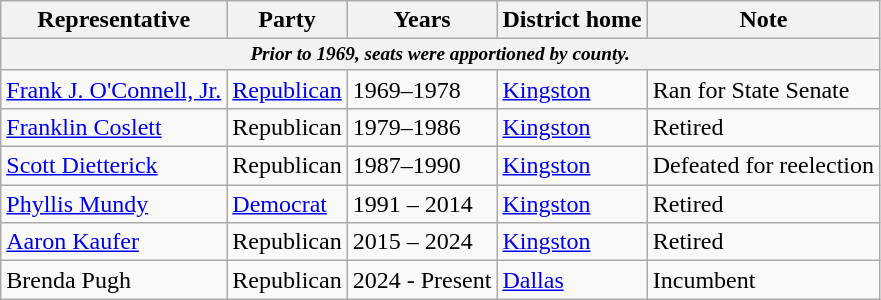<table class=wikitable>
<tr valign=bottom>
<th>Representative</th>
<th>Party</th>
<th>Years</th>
<th>District home</th>
<th>Note</th>
</tr>
<tr>
<th colspan=5 style="font-size: 80%;"><em>Prior to 1969, seats were apportioned by county.</em></th>
</tr>
<tr>
<td><a href='#'>Frank J. O'Connell, Jr.</a></td>
<td><a href='#'>Republican</a></td>
<td>1969–1978</td>
<td><a href='#'>Kingston</a></td>
<td>Ran for State Senate</td>
</tr>
<tr>
<td><a href='#'>Franklin Coslett</a></td>
<td>Republican</td>
<td>1979–1986</td>
<td><a href='#'>Kingston</a></td>
<td>Retired</td>
</tr>
<tr>
<td><a href='#'>Scott Dietterick</a></td>
<td>Republican</td>
<td>1987–1990</td>
<td><a href='#'>Kingston</a></td>
<td>Defeated for reelection</td>
</tr>
<tr>
<td><a href='#'>Phyllis Mundy</a></td>
<td><a href='#'>Democrat</a></td>
<td>1991 – 2014</td>
<td><a href='#'>Kingston</a></td>
<td>Retired</td>
</tr>
<tr>
<td><a href='#'>Aaron Kaufer</a></td>
<td>Republican</td>
<td>2015 – 2024</td>
<td><a href='#'>Kingston</a></td>
<td>Retired</td>
</tr>
<tr>
<td>Brenda Pugh</td>
<td>Republican</td>
<td>2024 - Present</td>
<td><a href='#'>Dallas</a></td>
<td>Incumbent</td>
</tr>
</table>
